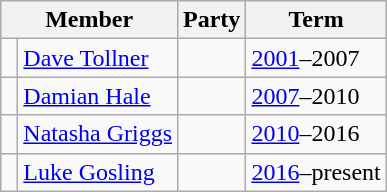<table class="wikitable">
<tr>
<th colspan="2">Member</th>
<th>Party</th>
<th>Term</th>
</tr>
<tr>
<td> </td>
<td><a href='#'>Dave Tollner</a></td>
<td></td>
<td><a href='#'>2001</a>–2007</td>
</tr>
<tr>
<td> </td>
<td><a href='#'>Damian Hale</a></td>
<td></td>
<td><a href='#'>2007</a>–2010</td>
</tr>
<tr>
<td> </td>
<td><a href='#'>Natasha Griggs</a></td>
<td></td>
<td><a href='#'>2010</a>–2016</td>
</tr>
<tr>
<td> </td>
<td><a href='#'>Luke Gosling</a></td>
<td></td>
<td><a href='#'>2016</a>–present</td>
</tr>
</table>
